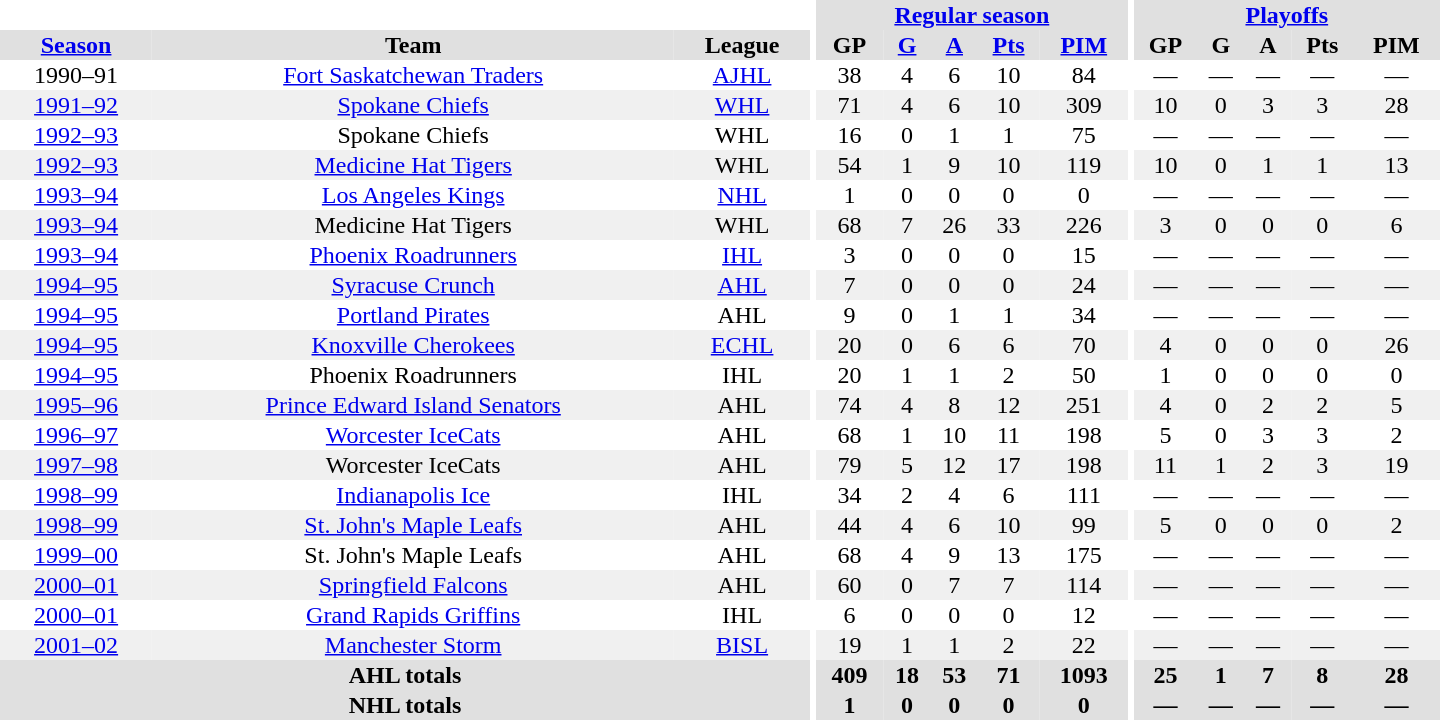<table border="0" cellpadding="1" cellspacing="0" style="text-align:center; width:60em">
<tr bgcolor="#e0e0e0">
<th colspan="3" bgcolor="#ffffff"></th>
<th rowspan="100" bgcolor="#ffffff"></th>
<th colspan="5"><a href='#'>Regular season</a></th>
<th rowspan="100" bgcolor="#ffffff"></th>
<th colspan="5"><a href='#'>Playoffs</a></th>
</tr>
<tr bgcolor="#e0e0e0">
<th><a href='#'>Season</a></th>
<th>Team</th>
<th>League</th>
<th>GP</th>
<th><a href='#'>G</a></th>
<th><a href='#'>A</a></th>
<th><a href='#'>Pts</a></th>
<th><a href='#'>PIM</a></th>
<th>GP</th>
<th>G</th>
<th>A</th>
<th>Pts</th>
<th>PIM</th>
</tr>
<tr>
<td>1990–91</td>
<td><a href='#'>Fort Saskatchewan Traders</a></td>
<td><a href='#'>AJHL</a></td>
<td>38</td>
<td>4</td>
<td>6</td>
<td>10</td>
<td>84</td>
<td>—</td>
<td>—</td>
<td>—</td>
<td>—</td>
<td>—</td>
</tr>
<tr bgcolor="#f0f0f0">
<td><a href='#'>1991–92</a></td>
<td><a href='#'>Spokane Chiefs</a></td>
<td><a href='#'>WHL</a></td>
<td>71</td>
<td>4</td>
<td>6</td>
<td>10</td>
<td>309</td>
<td>10</td>
<td>0</td>
<td>3</td>
<td>3</td>
<td>28</td>
</tr>
<tr>
<td><a href='#'>1992–93</a></td>
<td>Spokane Chiefs</td>
<td>WHL</td>
<td>16</td>
<td>0</td>
<td>1</td>
<td>1</td>
<td>75</td>
<td>—</td>
<td>—</td>
<td>—</td>
<td>—</td>
<td>—</td>
</tr>
<tr bgcolor="#f0f0f0">
<td><a href='#'>1992–93</a></td>
<td><a href='#'>Medicine Hat Tigers</a></td>
<td>WHL</td>
<td>54</td>
<td>1</td>
<td>9</td>
<td>10</td>
<td>119</td>
<td>10</td>
<td>0</td>
<td>1</td>
<td>1</td>
<td>13</td>
</tr>
<tr>
<td><a href='#'>1993–94</a></td>
<td><a href='#'>Los Angeles Kings</a></td>
<td><a href='#'>NHL</a></td>
<td>1</td>
<td>0</td>
<td>0</td>
<td>0</td>
<td>0</td>
<td>—</td>
<td>—</td>
<td>—</td>
<td>—</td>
<td>—</td>
</tr>
<tr bgcolor="#f0f0f0">
<td><a href='#'>1993–94</a></td>
<td>Medicine Hat Tigers</td>
<td>WHL</td>
<td>68</td>
<td>7</td>
<td>26</td>
<td>33</td>
<td>226</td>
<td>3</td>
<td>0</td>
<td>0</td>
<td>0</td>
<td>6</td>
</tr>
<tr>
<td><a href='#'>1993–94</a></td>
<td><a href='#'>Phoenix Roadrunners</a></td>
<td><a href='#'>IHL</a></td>
<td>3</td>
<td>0</td>
<td>0</td>
<td>0</td>
<td>15</td>
<td>—</td>
<td>—</td>
<td>—</td>
<td>—</td>
<td>—</td>
</tr>
<tr bgcolor="#f0f0f0">
<td><a href='#'>1994–95</a></td>
<td><a href='#'>Syracuse Crunch</a></td>
<td><a href='#'>AHL</a></td>
<td>7</td>
<td>0</td>
<td>0</td>
<td>0</td>
<td>24</td>
<td>—</td>
<td>—</td>
<td>—</td>
<td>—</td>
<td>—</td>
</tr>
<tr>
<td><a href='#'>1994–95</a></td>
<td><a href='#'>Portland Pirates</a></td>
<td>AHL</td>
<td>9</td>
<td>0</td>
<td>1</td>
<td>1</td>
<td>34</td>
<td>—</td>
<td>—</td>
<td>—</td>
<td>—</td>
<td>—</td>
</tr>
<tr bgcolor="#f0f0f0">
<td><a href='#'>1994–95</a></td>
<td><a href='#'>Knoxville Cherokees</a></td>
<td><a href='#'>ECHL</a></td>
<td>20</td>
<td>0</td>
<td>6</td>
<td>6</td>
<td>70</td>
<td>4</td>
<td>0</td>
<td>0</td>
<td>0</td>
<td>26</td>
</tr>
<tr>
<td><a href='#'>1994–95</a></td>
<td>Phoenix Roadrunners</td>
<td>IHL</td>
<td>20</td>
<td>1</td>
<td>1</td>
<td>2</td>
<td>50</td>
<td>1</td>
<td>0</td>
<td>0</td>
<td>0</td>
<td>0</td>
</tr>
<tr bgcolor="#f0f0f0">
<td><a href='#'>1995–96</a></td>
<td><a href='#'>Prince Edward Island Senators</a></td>
<td>AHL</td>
<td>74</td>
<td>4</td>
<td>8</td>
<td>12</td>
<td>251</td>
<td>4</td>
<td>0</td>
<td>2</td>
<td>2</td>
<td>5</td>
</tr>
<tr>
<td><a href='#'>1996–97</a></td>
<td><a href='#'>Worcester IceCats</a></td>
<td>AHL</td>
<td>68</td>
<td>1</td>
<td>10</td>
<td>11</td>
<td>198</td>
<td>5</td>
<td>0</td>
<td>3</td>
<td>3</td>
<td>2</td>
</tr>
<tr bgcolor="#f0f0f0">
<td><a href='#'>1997–98</a></td>
<td>Worcester IceCats</td>
<td>AHL</td>
<td>79</td>
<td>5</td>
<td>12</td>
<td>17</td>
<td>198</td>
<td>11</td>
<td>1</td>
<td>2</td>
<td>3</td>
<td>19</td>
</tr>
<tr>
<td><a href='#'>1998–99</a></td>
<td><a href='#'>Indianapolis Ice</a></td>
<td>IHL</td>
<td>34</td>
<td>2</td>
<td>4</td>
<td>6</td>
<td>111</td>
<td>—</td>
<td>—</td>
<td>—</td>
<td>—</td>
<td>—</td>
</tr>
<tr bgcolor="#f0f0f0">
<td><a href='#'>1998–99</a></td>
<td><a href='#'>St. John's Maple Leafs</a></td>
<td>AHL</td>
<td>44</td>
<td>4</td>
<td>6</td>
<td>10</td>
<td>99</td>
<td>5</td>
<td>0</td>
<td>0</td>
<td>0</td>
<td>2</td>
</tr>
<tr>
<td><a href='#'>1999–00</a></td>
<td>St. John's Maple Leafs</td>
<td>AHL</td>
<td>68</td>
<td>4</td>
<td>9</td>
<td>13</td>
<td>175</td>
<td>—</td>
<td>—</td>
<td>—</td>
<td>—</td>
<td>—</td>
</tr>
<tr bgcolor="#f0f0f0">
<td><a href='#'>2000–01</a></td>
<td><a href='#'>Springfield Falcons</a></td>
<td>AHL</td>
<td>60</td>
<td>0</td>
<td>7</td>
<td>7</td>
<td>114</td>
<td>—</td>
<td>—</td>
<td>—</td>
<td>—</td>
<td>—</td>
</tr>
<tr>
<td><a href='#'>2000–01</a></td>
<td><a href='#'>Grand Rapids Griffins</a></td>
<td>IHL</td>
<td>6</td>
<td>0</td>
<td>0</td>
<td>0</td>
<td>12</td>
<td>—</td>
<td>—</td>
<td>—</td>
<td>—</td>
<td>—</td>
</tr>
<tr bgcolor="#f0f0f0">
<td><a href='#'>2001–02</a></td>
<td><a href='#'>Manchester Storm</a></td>
<td><a href='#'>BISL</a></td>
<td>19</td>
<td>1</td>
<td>1</td>
<td>2</td>
<td>22</td>
<td>—</td>
<td>—</td>
<td>—</td>
<td>—</td>
<td>—</td>
</tr>
<tr bgcolor="#e0e0e0">
<th colspan="3">AHL totals</th>
<th>409</th>
<th>18</th>
<th>53</th>
<th>71</th>
<th>1093</th>
<th>25</th>
<th>1</th>
<th>7</th>
<th>8</th>
<th>28</th>
</tr>
<tr bgcolor="#e0e0e0">
<th colspan="3">NHL totals</th>
<th>1</th>
<th>0</th>
<th>0</th>
<th>0</th>
<th>0</th>
<th>—</th>
<th>—</th>
<th>—</th>
<th>—</th>
<th>—</th>
</tr>
</table>
